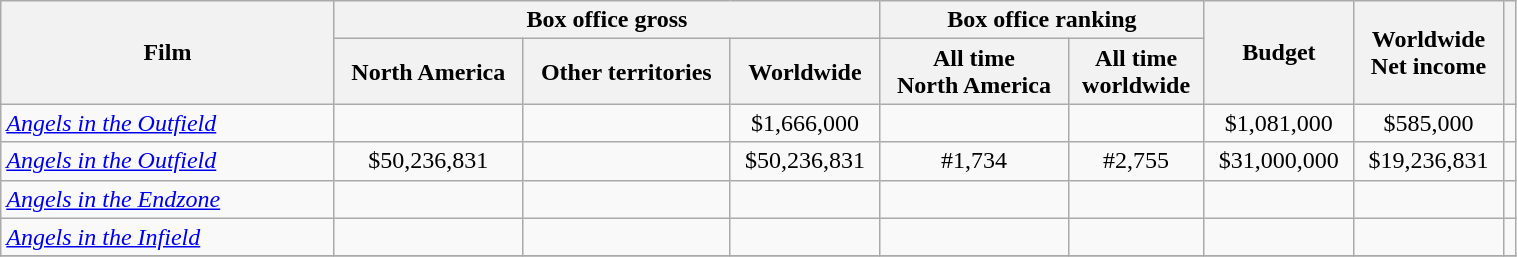<table class="wikitable sortable" width=80% border="1" style="text-align: center;">
<tr>
<th rowspan="2" style="width:22%;">Film</th>
<th colspan="3">Box office gross</th>
<th colspan="2">Box office ranking</th>
<th rowspan="2">Budget</th>
<th rowspan="2">Worldwide <br>Net income</th>
<th rowspan="2"></th>
</tr>
<tr>
<th>North America</th>
<th>Other territories</th>
<th>Worldwide</th>
<th>All time <br>North America</th>
<th>All time <br>worldwide</th>
</tr>
<tr>
<td style="text-align: left;"><em><a href='#'>Angels in the Outfield</a></em> </td>
<td></td>
<td></td>
<td>$1,666,000</td>
<td></td>
<td></td>
<td>$1,081,000</td>
<td>$585,000</td>
<td></td>
</tr>
<tr>
<td style="text-align: left;"><em><a href='#'>Angels in the Outfield</a></em> </td>
<td>$50,236,831</td>
<td></td>
<td>$50,236,831</td>
<td>#1,734</td>
<td>#2,755</td>
<td>$31,000,000</td>
<td>$19,236,831</td>
<td></td>
</tr>
<tr>
<td style="text-align: left;"><em><a href='#'>Angels in the Endzone</a></em></td>
<td></td>
<td></td>
<td></td>
<td></td>
<td></td>
<td></td>
<td></td>
<td></td>
</tr>
<tr>
<td style="text-align: left;"><em><a href='#'>Angels in the Infield</a></em></td>
<td></td>
<td></td>
<td></td>
<td></td>
<td></td>
<td></td>
<td></td>
<td></td>
</tr>
<tr>
</tr>
</table>
